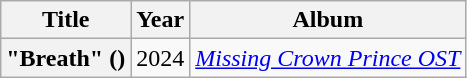<table class="wikitable plainrowheaders" style="text-align:center">
<tr>
<th scope="col">Title</th>
<th scope="col">Year</th>
<th scope="col">Album</th>
</tr>
<tr>
<th scope="row">"Breath" ()</th>
<td>2024</td>
<td><em><a href='#'>Missing Crown Prince OST</a></em></td>
</tr>
</table>
